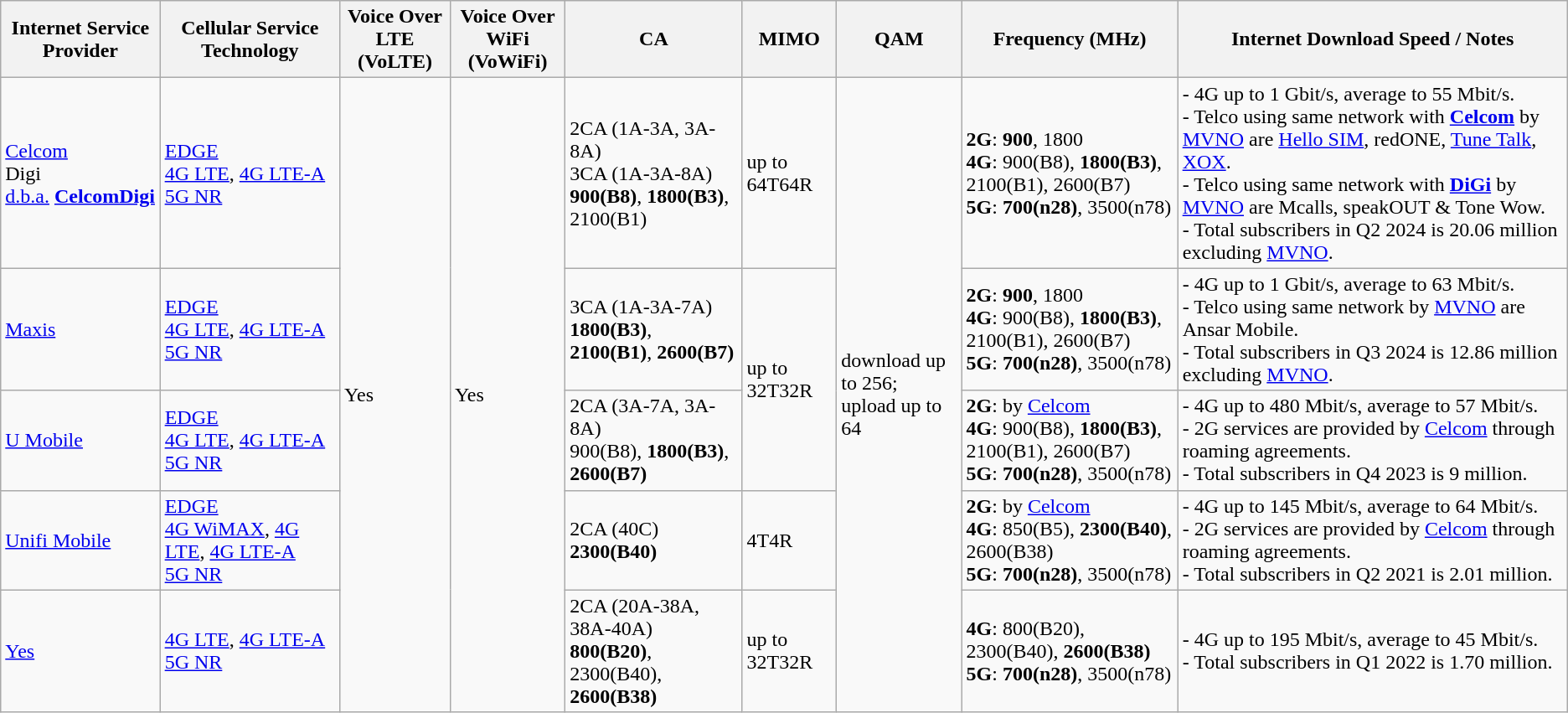<table class="wikitable">
<tr>
<th>Internet Service Provider</th>
<th>Cellular Service Technology</th>
<th>Voice Over LTE<br>(VoLTE)</th>
<th>Voice Over WiFi<br>(VoWiFi)</th>
<th>CA</th>
<th>MIMO</th>
<th>QAM</th>
<th>Frequency (MHz)</th>
<th>Internet Download Speed / Notes</th>
</tr>
<tr>
<td><a href='#'>Celcom</a><br>Digi<br><a href='#'>d.b.a.</a> <strong><a href='#'>CelcomDigi</a></strong></td>
<td><a href='#'>EDGE</a><br><a href='#'>4G LTE</a>, <a href='#'>4G LTE-A</a><br><a href='#'>5G NR</a></td>
<td rowspan="5">Yes</td>
<td rowspan="5">Yes</td>
<td>2CA (1A-3A, 3A-8A)<br>3CA (1A-3A-8A)<br><strong>900(B8)</strong>, <strong>1800(B3)</strong>, 2100(B1)</td>
<td>up to 64T64R</td>
<td rowspan="5">download up to 256;<br>upload up to 64</td>
<td><strong>2G</strong>: <strong>900</strong>, 1800<br><strong>4G</strong>: 900(B8), <strong>1800(B3)</strong>, 2100(B1), 2600(B7)<br><strong>5G</strong>: <strong>700(n28)</strong>, 3500(n78)</td>
<td>- 4G up to 1 Gbit/s, average to 55 Mbit/s.<br>- Telco using same network with <strong><a href='#'>Celcom</a></strong> by <a href='#'>MVNO</a> are <a href='#'>Hello SIM</a>, redONE, <a href='#'>Tune Talk</a>, <a href='#'>XOX</a>.<br>- Telco using same network with <a href='#'><strong>DiGi</strong></a> by <a href='#'>MVNO</a> are Mcalls, speakOUT & Tone Wow.<br>- Total subscribers in Q2 2024 is 20.06 million excluding <a href='#'>MVNO</a>.</td>
</tr>
<tr>
<td><a href='#'>Maxis</a></td>
<td><a href='#'>EDGE</a><br><a href='#'>4G LTE</a>, <a href='#'>4G LTE-A</a><br><a href='#'>5G NR</a></td>
<td>3CA (1A-3A-7A)<br><strong>1800(B3)</strong>, <strong>2100(B1)</strong>, <strong>2600(B7)</strong></td>
<td rowspan="2">up to 32T32R</td>
<td><strong>2G</strong>: <strong>900</strong>, 1800<br><strong>4G</strong>: 900(B8), <strong>1800(B3)</strong>, 2100(B1), 2600(B7)<br><strong>5G</strong>: <strong>700(n28)</strong>, 3500(n78)</td>
<td>- 4G up to 1 Gbit/s, average to 63 Mbit/s.<br>- Telco using same network by <a href='#'>MVNO</a> are Ansar Mobile.<br>- Total subscribers in Q3 2024 is 12.86 million excluding <a href='#'>MVNO</a>.</td>
</tr>
<tr>
<td><a href='#'>U Mobile</a></td>
<td><a href='#'>EDGE</a><br><a href='#'>4G LTE</a>, <a href='#'>4G LTE-A</a><br><a href='#'>5G NR</a></td>
<td>2CA (3A-7A, 3A-8A)<br>900(B8), <strong>1800(B3)</strong>, <strong>2600(B7)</strong></td>
<td><strong>2G</strong>: by <a href='#'>Celcom</a><br><strong>4G</strong>: 900(B8), <strong>1800(B3)</strong>, 2100(B1), 2600(B7)<br><strong>5G</strong>: <strong>700(n28)</strong>, 3500(n78)</td>
<td>- 4G up to 480 Mbit/s, average to 57 Mbit/s.<br>- 2G services are provided by <a href='#'>Celcom</a> through roaming agreements.<br>- Total subscribers in Q4 2023 is 9 million.</td>
</tr>
<tr>
<td><a href='#'>Unifi Mobile</a></td>
<td><a href='#'>EDGE</a><br><a href='#'>4G WiMAX</a>, <a href='#'>4G LTE</a>, <a href='#'>4G LTE-A</a><br><a href='#'>5G NR</a></td>
<td>2CA (40C)<br><strong>2300(B40)</strong></td>
<td>4T4R</td>
<td><strong>2G</strong>: by <a href='#'>Celcom</a><br><strong>4G</strong>: 850(B5), <strong>2300(B40)</strong>, 2600(B38)<br><strong>5G</strong>: <strong>700(n28)</strong>, 3500(n78)</td>
<td>- 4G up to 145 Mbit/s, average to 64 Mbit/s.<br>- 2G services are provided by <a href='#'>Celcom</a> through roaming agreements.<br>- Total subscribers in Q2 2021 is 2.01 million.</td>
</tr>
<tr>
<td><a href='#'>Yes</a></td>
<td><a href='#'>4G LTE</a>, <a href='#'>4G LTE-A</a><br><a href='#'>5G NR</a></td>
<td>2CA (20A-38A, 38A-40A)<br><strong>800(B20)</strong>, 2300(B40), <strong>2600(B38)</strong></td>
<td>up to 32T32R</td>
<td><strong>4G</strong>: 800(B20), 2300(B40), <strong>2600(B38)</strong><br><strong>5G</strong>: <strong>700(n28)</strong>, 3500(n78)</td>
<td>- 4G up to 195 Mbit/s, average to 45 Mbit/s.<br>- Total subscribers in Q1 2022 is 1.70 million.</td>
</tr>
</table>
